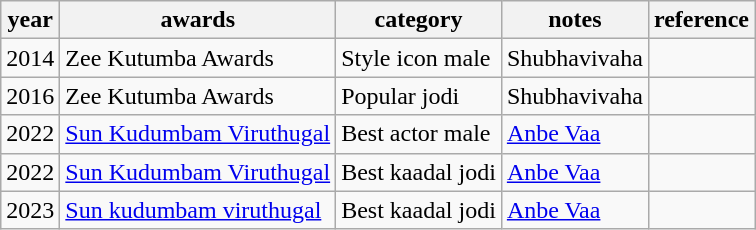<table class="wikitable">
<tr>
<th>year</th>
<th>awards</th>
<th>category</th>
<th>notes</th>
<th>reference</th>
</tr>
<tr>
<td>2014</td>
<td>Zee Kutumba Awards</td>
<td>Style icon male</td>
<td>Shubhavivaha</td>
<td></td>
</tr>
<tr>
<td>2016</td>
<td>Zee Kutumba Awards</td>
<td>Popular jodi</td>
<td>Shubhavivaha</td>
<td></td>
</tr>
<tr>
<td>2022</td>
<td><a href='#'>Sun Kudumbam Viruthugal</a></td>
<td>Best actor male</td>
<td><a href='#'>Anbe Vaa</a></td>
<td></td>
</tr>
<tr>
<td>2022</td>
<td><a href='#'>Sun Kudumbam Viruthugal</a></td>
<td>Best kaadal jodi</td>
<td><a href='#'>Anbe Vaa</a></td>
<td></td>
</tr>
<tr>
<td>2023</td>
<td><a href='#'>Sun kudumbam viruthugal</a></td>
<td>Best kaadal jodi</td>
<td><a href='#'>Anbe Vaa</a></td>
<td></td>
</tr>
</table>
